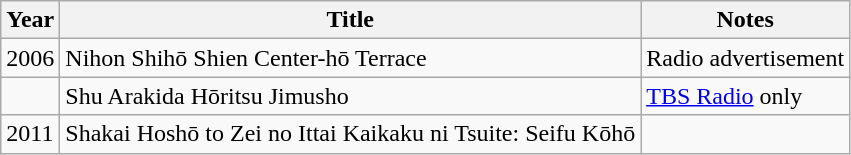<table class="wikitable">
<tr>
<th>Year</th>
<th>Title</th>
<th>Notes</th>
</tr>
<tr>
<td>2006</td>
<td>Nihon Shihō Shien Center-hō Terrace</td>
<td>Radio advertisement</td>
</tr>
<tr>
<td></td>
<td>Shu Arakida Hōritsu Jimusho</td>
<td><a href='#'>TBS Radio</a> only</td>
</tr>
<tr>
<td>2011</td>
<td>Shakai Hoshō to Zei no Ittai Kaikaku ni Tsuite: Seifu Kōhō</td>
<td></td>
</tr>
</table>
